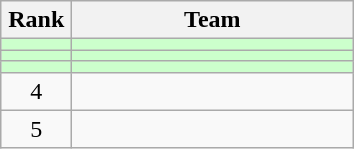<table class="wikitable" style="text-align: center;">
<tr>
<th width=40>Rank</th>
<th width=180>Team</th>
</tr>
<tr bgcolor=#CCFFCC>
<td></td>
<td style="text-align:left;"></td>
</tr>
<tr bgcolor=#CCFFCC>
<td></td>
<td style="text-align:left;"></td>
</tr>
<tr bgcolor=#CCFFCC>
<td></td>
<td style="text-align:left;"></td>
</tr>
<tr>
<td>4</td>
<td style="text-align:left;"></td>
</tr>
<tr align=center>
<td>5</td>
<td style="text-align:left;"></td>
</tr>
</table>
